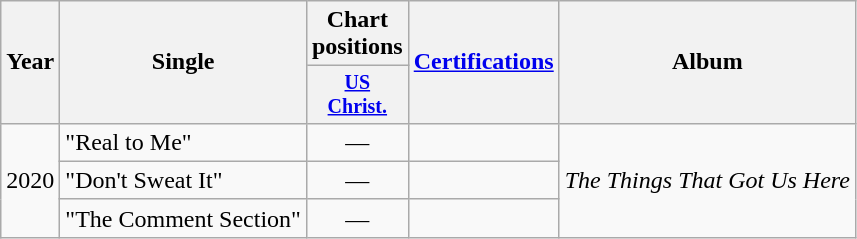<table class="wikitable" style="text-align:center;">
<tr>
<th rowspan="2">Year</th>
<th rowspan="2">Single</th>
<th style="width:3em;" colspan="1">Chart positions</th>
<th scope="col" rowspan="2"><a href='#'>Certifications</a></th>
<th rowspan="2">Album</th>
</tr>
<tr style="font-size:smaller;">
<th style="width:45px;"><a href='#'>US<br>Christ.</a><br></th>
</tr>
<tr>
<td rowspan="3" style="text-align:left;">2020</td>
<td align="left">"Real to Me"</td>
<td>—</td>
<td></td>
<td rowspan="3"><em>The Things That Got Us Here</em></td>
</tr>
<tr>
<td align="left">"Don't Sweat It"</td>
<td>—</td>
<td></td>
</tr>
<tr>
<td align="left">"The Comment Section"</td>
<td>—</td>
<td></td>
</tr>
</table>
